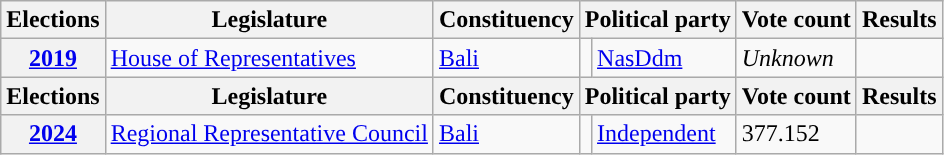<table class="wikitable">
<tr>
<th>Elections</th>
<th>Legislature</th>
<th>Constituency</th>
<th colspan="2">Political party</th>
<th>Vote count</th>
<th>Results</th>
</tr>
<tr>
<th><a href='#'>2019</a></th>
<td><a href='#'>House of Representatives</a></td>
<td><a href='#'>Bali</a></td>
<td></td>
<td><a href='#'>NasDdm</a></td>
<td><em>Unknown</em></td>
<td></td>
</tr>
<tr>
<th>Elections</th>
<th>Legislature</th>
<th>Constituency</th>
<th colspan="2">Political party</th>
<th>Vote count</th>
<th>Results</th>
</tr>
<tr>
<th><a href='#'>2024</a></th>
<td><a href='#'>Regional Representative Council</a></td>
<td><a href='#'>Bali</a></td>
<td></td>
<td><a href='#'>Independent</a></td>
<td>377.152</td>
<td></td>
</tr>
</table>
